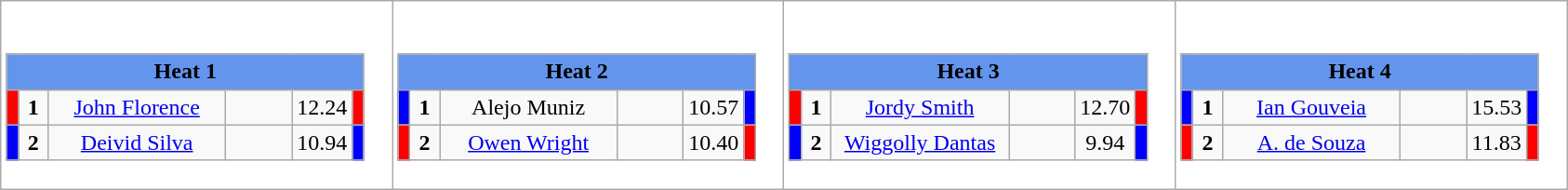<table class="wikitable" style="background:#fff;">
<tr>
<td><div><br><table class="wikitable">
<tr>
<td colspan="6"  style="text-align:center; background:#6495ed;"><strong>Heat 1</strong></td>
</tr>
<tr>
<td style="width:01px; background: #f00;"></td>
<td style="width:14px; text-align:center;"><strong>1</strong></td>
<td style="width:120px; text-align:center;"><a href='#'>John Florence</a></td>
<td style="width:40px; text-align:center;"></td>
<td style="width:20px; text-align:center;">12.24</td>
<td style="width:01px; background: #f00;"></td>
</tr>
<tr>
<td style="width:01px; background: #00f;"></td>
<td style="width:14px; text-align:center;"><strong>2</strong></td>
<td style="width:120px; text-align:center;"><a href='#'>Deivid Silva</a></td>
<td style="width:40px; text-align:center;"></td>
<td style="width:20px; text-align:center;">10.94</td>
<td style="width:01px; background: #00f;"></td>
</tr>
</table>
</div></td>
<td><div><br><table class="wikitable">
<tr>
<td colspan="6"  style="text-align:center; background:#6495ed;"><strong>Heat 2</strong></td>
</tr>
<tr>
<td style="width:01px; background: #00f;"></td>
<td style="width:14px; text-align:center;"><strong>1</strong></td>
<td style="width:120px; text-align:center;">Alejo Muniz</td>
<td style="width:40px; text-align:center;"></td>
<td style="width:20px; text-align:center;">10.57</td>
<td style="width:01px; background: #00f;"></td>
</tr>
<tr>
<td style="width:01px; background: #f00;"></td>
<td style="width:14px; text-align:center;"><strong>2</strong></td>
<td style="width:120px; text-align:center;"><a href='#'>Owen Wright</a></td>
<td style="width:40px; text-align:center;"></td>
<td style="width:20px; text-align:center;">10.40</td>
<td style="width:01px; background: #f00;"></td>
</tr>
</table>
</div></td>
<td><div><br><table class="wikitable">
<tr>
<td colspan="6"  style="text-align:center; background:#6495ed;"><strong>Heat 3</strong></td>
</tr>
<tr>
<td style="width:01px; background: #f00;"></td>
<td style="width:14px; text-align:center;"><strong>1</strong></td>
<td style="width:120px; text-align:center;"><a href='#'>Jordy Smith</a></td>
<td style="width:40px; text-align:center;"></td>
<td style="width:20px; text-align:center;">12.70</td>
<td style="width:01px; background: #f00;"></td>
</tr>
<tr>
<td style="width:01px; background: #00f;"></td>
<td style="width:14px; text-align:center;"><strong>2</strong></td>
<td style="width:120px; text-align:center;"><a href='#'>Wiggolly Dantas</a></td>
<td style="width:40px; text-align:center;"></td>
<td style="width:20px; text-align:center;">9.94</td>
<td style="width:01px; background: #00f;"></td>
</tr>
</table>
</div></td>
<td><div><br><table class="wikitable">
<tr>
<td colspan="6"  style="text-align:center; background:#6495ed;"><strong>Heat 4</strong></td>
</tr>
<tr>
<td style="width:01px; background: #00f;"></td>
<td style="width:14px; text-align:center;"><strong>1</strong></td>
<td style="width:120px; text-align:center;"><a href='#'>Ian Gouveia</a></td>
<td style="width:40px; text-align:center;"></td>
<td style="width:20px; text-align:center;">15.53</td>
<td style="width:01px; background: #00f;"></td>
</tr>
<tr>
<td style="width:01px; background: #f00;"></td>
<td style="width:14px; text-align:center;"><strong>2</strong></td>
<td style="width:120px; text-align:center;"><a href='#'>A. de Souza</a></td>
<td style="width:40px; text-align:center;"></td>
<td style="width:20px; text-align:center;">11.83</td>
<td style="width:01px; background: #f00;"></td>
</tr>
</table>
</div></td>
</tr>
</table>
